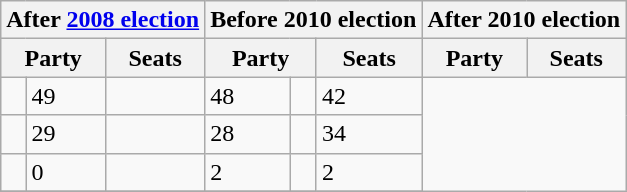<table class="wikitable">
<tr>
<th colspan="3">After <a href='#'>2008 election</a></th>
<th colspan="3">Before 2010 election</th>
<th colspan="3">After 2010 election</th>
</tr>
<tr>
<th colspan="2">Party</th>
<th>Seats</th>
<th colspan="2">Party</th>
<th>Seats</th>
<th colspan="2">Party</th>
<th>Seats</th>
</tr>
<tr>
<td></td>
<td>49</td>
<td></td>
<td>48</td>
<td></td>
<td>42</td>
</tr>
<tr>
<td></td>
<td>29</td>
<td></td>
<td>28</td>
<td></td>
<td>34</td>
</tr>
<tr>
<td></td>
<td>0</td>
<td></td>
<td>2</td>
<td></td>
<td>2</td>
</tr>
<tr>
</tr>
</table>
